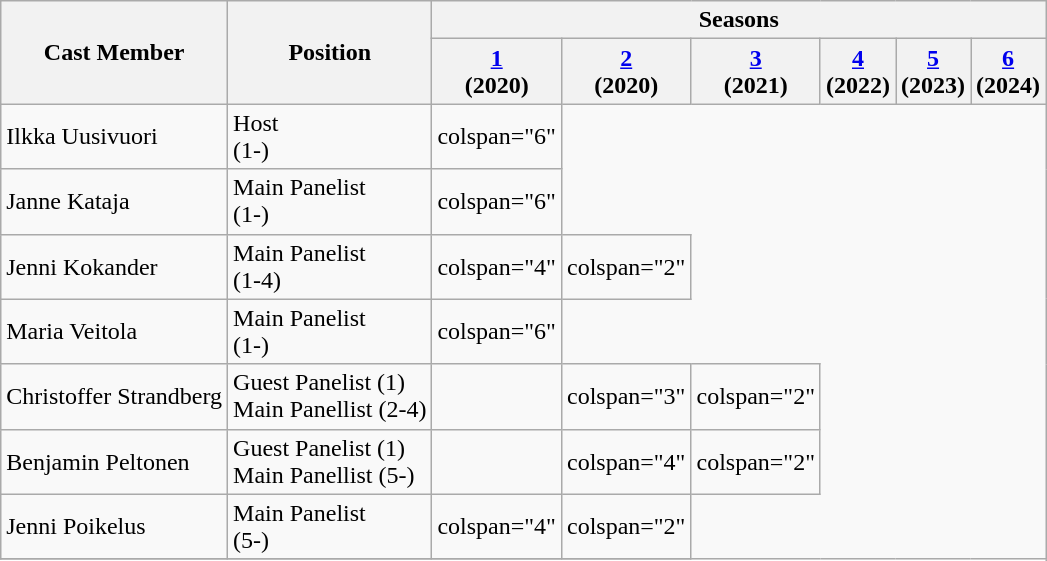<table class="wikitable">
<tr>
<th rowspan="2">Cast Member</th>
<th rowspan="2">Position</th>
<th colspan="6">Seasons</th>
</tr>
<tr>
<th><a href='#'>1</a><br>(2020)</th>
<th><a href='#'>2</a><br>(2020)</th>
<th><a href='#'>3</a><br>(2021)</th>
<th><a href='#'>4</a><br>(2022)</th>
<th><a href='#'>5</a><br>(2023)</th>
<th><a href='#'>6</a><br>(2024)</th>
</tr>
<tr>
<td>Ilkka Uusivuori</td>
<td>Host<br>(1-)</td>
<td>colspan="6" </td>
</tr>
<tr>
<td>Janne Kataja</td>
<td>Main Panelist<br>(1-)</td>
<td>colspan="6" </td>
</tr>
<tr>
<td>Jenni Kokander</td>
<td>Main Panelist<br>(1-4)</td>
<td>colspan="4" </td>
<td>colspan="2"</td>
</tr>
<tr>
<td>Maria Veitola</td>
<td>Main Panelist<br>(1-)</td>
<td>colspan="6" </td>
</tr>
<tr>
<td>Christoffer Strandberg</td>
<td>Guest Panelist (1)<br>Main Panellist (2-4)</td>
<td></td>
<td>colspan="3" </td>
<td>colspan="2"</td>
</tr>
<tr>
<td>Benjamin Peltonen</td>
<td>Guest Panelist (1)<br>Main Panellist (5-)</td>
<td></td>
<td>colspan="4" </td>
<td>colspan="2"</td>
</tr>
<tr>
<td>Jenni Poikelus</td>
<td>Main Panelist<br>(5-)</td>
<td>colspan="4" </td>
<td>colspan="2"</td>
</tr>
<tr>
</tr>
</table>
